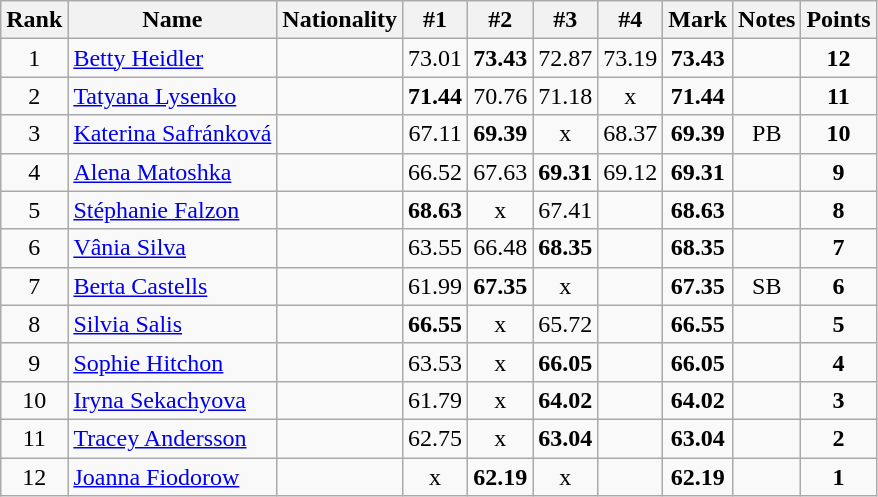<table class="wikitable sortable" style="text-align:center">
<tr>
<th>Rank</th>
<th>Name</th>
<th>Nationality</th>
<th>#1</th>
<th>#2</th>
<th>#3</th>
<th>#4</th>
<th>Mark</th>
<th>Notes</th>
<th>Points</th>
</tr>
<tr>
<td>1</td>
<td align=left><a href='#'>Betty Heidler</a></td>
<td align=left></td>
<td>73.01</td>
<td><strong>73.43</strong></td>
<td>72.87</td>
<td>73.19</td>
<td><strong>73.43</strong></td>
<td></td>
<td><strong>12</strong></td>
</tr>
<tr>
<td>2</td>
<td align=left><a href='#'>Tatyana Lysenko</a></td>
<td align=left></td>
<td><strong>71.44</strong></td>
<td>70.76</td>
<td>71.18</td>
<td>x</td>
<td><strong>71.44</strong></td>
<td></td>
<td><strong>11</strong></td>
</tr>
<tr>
<td>3</td>
<td align=left><a href='#'>Katerina Safránková</a></td>
<td align=left></td>
<td>67.11</td>
<td><strong>69.39</strong></td>
<td>x</td>
<td>68.37</td>
<td><strong>69.39</strong></td>
<td>PB</td>
<td><strong>10</strong></td>
</tr>
<tr>
<td>4</td>
<td align=left><a href='#'>Alena Matoshka</a></td>
<td align=left></td>
<td>66.52</td>
<td>67.63</td>
<td><strong>69.31</strong></td>
<td>69.12</td>
<td><strong>69.31</strong></td>
<td></td>
<td><strong>9</strong></td>
</tr>
<tr>
<td>5</td>
<td align=left><a href='#'>Stéphanie Falzon</a></td>
<td align=left></td>
<td><strong>68.63</strong></td>
<td>x</td>
<td>67.41</td>
<td></td>
<td><strong>68.63</strong></td>
<td></td>
<td><strong>8</strong></td>
</tr>
<tr>
<td>6</td>
<td align=left><a href='#'>Vânia Silva</a></td>
<td align=left></td>
<td>63.55</td>
<td>66.48</td>
<td><strong>68.35</strong></td>
<td></td>
<td><strong>68.35</strong></td>
<td></td>
<td><strong>7</strong></td>
</tr>
<tr>
<td>7</td>
<td align=left><a href='#'>Berta Castells</a></td>
<td align=left></td>
<td>61.99</td>
<td><strong>67.35</strong></td>
<td>x</td>
<td></td>
<td><strong>67.35</strong></td>
<td>SB</td>
<td><strong>6</strong></td>
</tr>
<tr>
<td>8</td>
<td align=left><a href='#'>Silvia Salis</a></td>
<td align=left></td>
<td><strong>66.55</strong></td>
<td>x</td>
<td>65.72</td>
<td></td>
<td><strong>66.55</strong></td>
<td></td>
<td><strong>5</strong></td>
</tr>
<tr>
<td>9</td>
<td align=left><a href='#'>Sophie Hitchon</a></td>
<td align=left></td>
<td>63.53</td>
<td>x</td>
<td><strong>66.05</strong></td>
<td></td>
<td><strong>66.05</strong></td>
<td></td>
<td><strong>4</strong></td>
</tr>
<tr>
<td>10</td>
<td align=left><a href='#'>Iryna Sekachyova</a></td>
<td align=left></td>
<td>61.79</td>
<td>x</td>
<td><strong>64.02</strong></td>
<td></td>
<td><strong>64.02</strong></td>
<td></td>
<td><strong>3</strong></td>
</tr>
<tr>
<td>11</td>
<td align=left><a href='#'>Tracey Andersson</a></td>
<td align=left></td>
<td>62.75</td>
<td>x</td>
<td><strong>63.04</strong></td>
<td></td>
<td><strong>63.04</strong></td>
<td></td>
<td><strong>2</strong></td>
</tr>
<tr>
<td>12</td>
<td align=left><a href='#'>Joanna Fiodorow</a></td>
<td align=left></td>
<td>x</td>
<td><strong>62.19</strong></td>
<td>x</td>
<td></td>
<td><strong>62.19</strong></td>
<td></td>
<td><strong>1</strong></td>
</tr>
</table>
